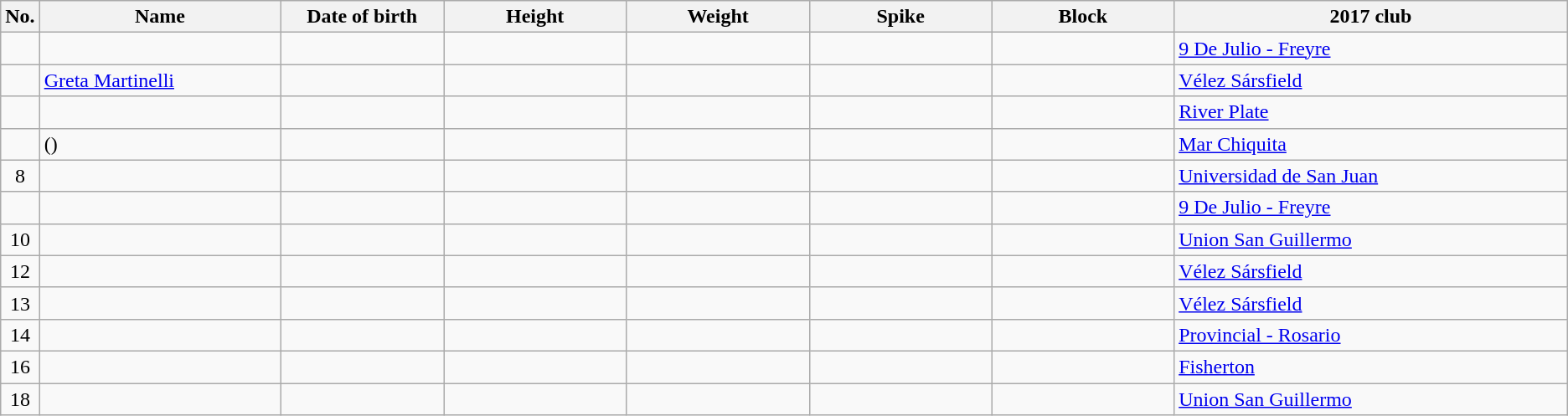<table class="wikitable sortable" style="text-align:center;">
<tr>
<th>No.</th>
<th style="width:12em">Name</th>
<th style="width:8em">Date of birth</th>
<th style="width:9em">Height</th>
<th style="width:9em">Weight</th>
<th style="width:9em">Spike</th>
<th style="width:9em">Block</th>
<th style="width:20em">2017 club</th>
</tr>
<tr>
<td></td>
<td align=left></td>
<td align=right></td>
<td></td>
<td></td>
<td></td>
<td></td>
<td align=left> <a href='#'>9 De Julio - Freyre</a></td>
</tr>
<tr>
<td></td>
<td align=left><a href='#'>Greta Martinelli</a></td>
<td align=right></td>
<td></td>
<td></td>
<td></td>
<td></td>
<td align=left> <a href='#'>Vélez Sársfield</a></td>
</tr>
<tr>
<td></td>
<td align=left></td>
<td align=right></td>
<td></td>
<td></td>
<td></td>
<td></td>
<td align=left> <a href='#'>River Plate</a></td>
</tr>
<tr>
<td></td>
<td align=left> ()</td>
<td align=right></td>
<td></td>
<td></td>
<td></td>
<td></td>
<td align=left> <a href='#'>Mar Chiquita</a></td>
</tr>
<tr>
<td>8</td>
<td align=left></td>
<td align=right></td>
<td></td>
<td></td>
<td></td>
<td></td>
<td align=left> <a href='#'>Universidad de San Juan</a></td>
</tr>
<tr>
<td></td>
<td align=left></td>
<td align=right></td>
<td></td>
<td></td>
<td></td>
<td></td>
<td align=left> <a href='#'>9 De Julio - Freyre</a></td>
</tr>
<tr>
<td>10</td>
<td align=left></td>
<td align=right></td>
<td></td>
<td></td>
<td></td>
<td></td>
<td align=left> <a href='#'>Union San Guillermo</a></td>
</tr>
<tr>
<td>12</td>
<td align=left></td>
<td align=right></td>
<td></td>
<td></td>
<td></td>
<td></td>
<td align=left> <a href='#'>Vélez Sársfield</a></td>
</tr>
<tr>
<td>13</td>
<td align=left></td>
<td align=right></td>
<td></td>
<td></td>
<td></td>
<td></td>
<td align=left> <a href='#'>Vélez Sársfield</a></td>
</tr>
<tr>
<td>14</td>
<td align=left></td>
<td align=right></td>
<td></td>
<td></td>
<td></td>
<td></td>
<td align=left> <a href='#'>Provincial - Rosario</a></td>
</tr>
<tr>
<td>16</td>
<td align=left></td>
<td align=right></td>
<td></td>
<td></td>
<td></td>
<td></td>
<td align=left> <a href='#'>Fisherton</a></td>
</tr>
<tr>
<td>18</td>
<td align=left></td>
<td align=right></td>
<td></td>
<td></td>
<td></td>
<td></td>
<td align=left> <a href='#'>Union San Guillermo</a></td>
</tr>
</table>
